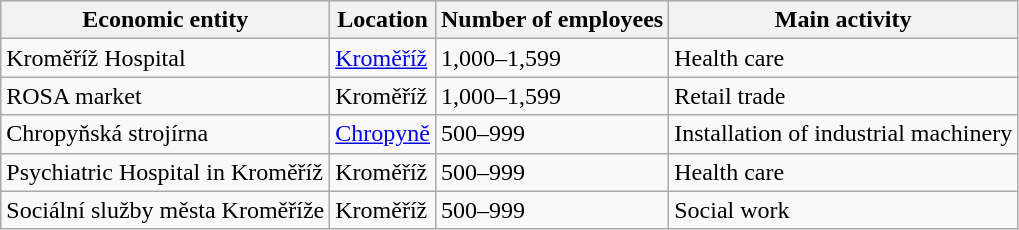<table class="wikitable sortable">
<tr>
<th>Economic entity</th>
<th>Location</th>
<th>Number of employees</th>
<th>Main activity</th>
</tr>
<tr>
<td>Kroměříž Hospital</td>
<td><a href='#'>Kroměříž</a></td>
<td>1,000–1,599</td>
<td>Health care</td>
</tr>
<tr>
<td>ROSA market</td>
<td>Kroměříž</td>
<td>1,000–1,599</td>
<td>Retail trade</td>
</tr>
<tr>
<td>Chropyňská strojírna</td>
<td><a href='#'>Chropyně</a></td>
<td>500–999</td>
<td>Installation of industrial machinery</td>
</tr>
<tr>
<td>Psychiatric Hospital in Kroměříž</td>
<td>Kroměříž</td>
<td>500–999</td>
<td>Health care</td>
</tr>
<tr>
<td>Sociální služby města Kroměříže</td>
<td>Kroměříž</td>
<td>500–999</td>
<td>Social work</td>
</tr>
</table>
